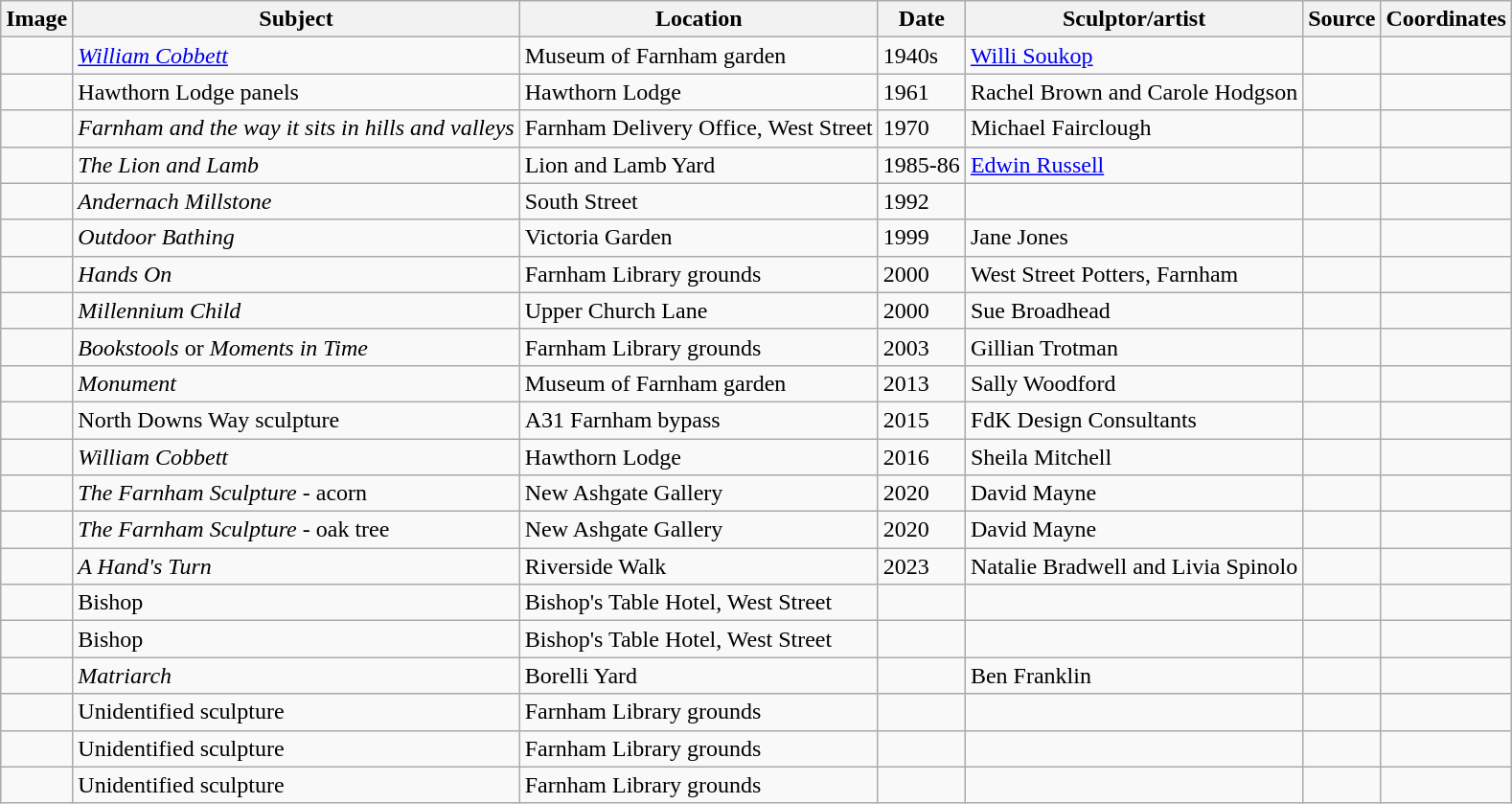<table class="wikitable sortable">
<tr>
<th>Image</th>
<th>Subject</th>
<th>Location</th>
<th>Date</th>
<th>Sculptor/artist</th>
<th>Source</th>
<th>Coordinates</th>
</tr>
<tr>
<td></td>
<td><em><a href='#'>William Cobbett</a></em></td>
<td>Museum of Farnham garden</td>
<td>1940s</td>
<td><a href='#'>Willi Soukop</a></td>
<td></td>
<td></td>
</tr>
<tr>
<td></td>
<td>Hawthorn Lodge panels</td>
<td>Hawthorn Lodge</td>
<td>1961</td>
<td>Rachel Brown and Carole Hodgson</td>
<td></td>
<td></td>
</tr>
<tr>
<td></td>
<td><em>Farnham and the way it sits in hills and valleys</em></td>
<td>Farnham Delivery Office, West Street</td>
<td>1970</td>
<td>Michael Fairclough</td>
<td></td>
<td></td>
</tr>
<tr>
<td></td>
<td><em>The Lion and Lamb</em></td>
<td>Lion and Lamb Yard</td>
<td>1985-86</td>
<td><a href='#'>Edwin Russell</a></td>
<td></td>
<td></td>
</tr>
<tr>
<td></td>
<td><em>Andernach Millstone</em></td>
<td>South Street</td>
<td>1992</td>
<td></td>
<td></td>
<td></td>
</tr>
<tr>
<td></td>
<td><em>Outdoor Bathing</em></td>
<td>Victoria Garden</td>
<td>1999</td>
<td>Jane Jones</td>
<td></td>
<td></td>
</tr>
<tr>
<td></td>
<td><em>Hands On</em></td>
<td>Farnham Library grounds</td>
<td>2000</td>
<td>West Street Potters, Farnham</td>
<td></td>
<td></td>
</tr>
<tr>
<td></td>
<td><em>Millennium Child</em></td>
<td>Upper Church Lane</td>
<td>2000</td>
<td>Sue Broadhead</td>
<td></td>
<td></td>
</tr>
<tr>
<td></td>
<td><em>Bookstools</em> or <em>Moments in Time</em></td>
<td>Farnham Library grounds</td>
<td>2003</td>
<td>Gillian Trotman</td>
<td></td>
<td></td>
</tr>
<tr>
<td></td>
<td><em>Monument</em></td>
<td>Museum of Farnham garden</td>
<td>2013</td>
<td>Sally Woodford</td>
<td></td>
<td></td>
</tr>
<tr>
<td></td>
<td>North Downs Way sculpture</td>
<td>A31 Farnham bypass</td>
<td>2015</td>
<td>FdK Design Consultants</td>
<td></td>
<td></td>
</tr>
<tr>
<td></td>
<td><em>William Cobbett</em></td>
<td>Hawthorn Lodge</td>
<td>2016</td>
<td>Sheila Mitchell</td>
<td></td>
<td></td>
</tr>
<tr>
<td></td>
<td><em>The Farnham Sculpture</em> - acorn</td>
<td>New Ashgate Gallery</td>
<td>2020</td>
<td>David Mayne</td>
<td></td>
<td></td>
</tr>
<tr>
<td></td>
<td><em>The Farnham Sculpture</em> - oak tree</td>
<td>New Ashgate Gallery</td>
<td>2020</td>
<td>David Mayne</td>
<td></td>
<td></td>
</tr>
<tr>
<td></td>
<td><em>A Hand's Turn</em></td>
<td>Riverside Walk</td>
<td>2023</td>
<td>Natalie Bradwell and Livia Spinolo</td>
<td></td>
<td></td>
</tr>
<tr>
<td></td>
<td>Bishop</td>
<td>Bishop's Table Hotel, West Street</td>
<td></td>
<td></td>
<td></td>
<td></td>
</tr>
<tr>
<td></td>
<td>Bishop</td>
<td>Bishop's Table Hotel, West Street</td>
<td></td>
<td></td>
<td></td>
<td></td>
</tr>
<tr>
<td></td>
<td><em>Matriarch</em></td>
<td>Borelli Yard</td>
<td></td>
<td>Ben Franklin</td>
<td></td>
<td></td>
</tr>
<tr>
<td></td>
<td>Unidentified sculpture</td>
<td>Farnham Library grounds</td>
<td></td>
<td></td>
<td></td>
<td></td>
</tr>
<tr>
<td></td>
<td>Unidentified sculpture</td>
<td>Farnham Library grounds</td>
<td></td>
<td></td>
<td></td>
<td></td>
</tr>
<tr>
<td></td>
<td>Unidentified sculpture</td>
<td>Farnham Library grounds</td>
<td></td>
<td></td>
<td></td>
<td></td>
</tr>
</table>
